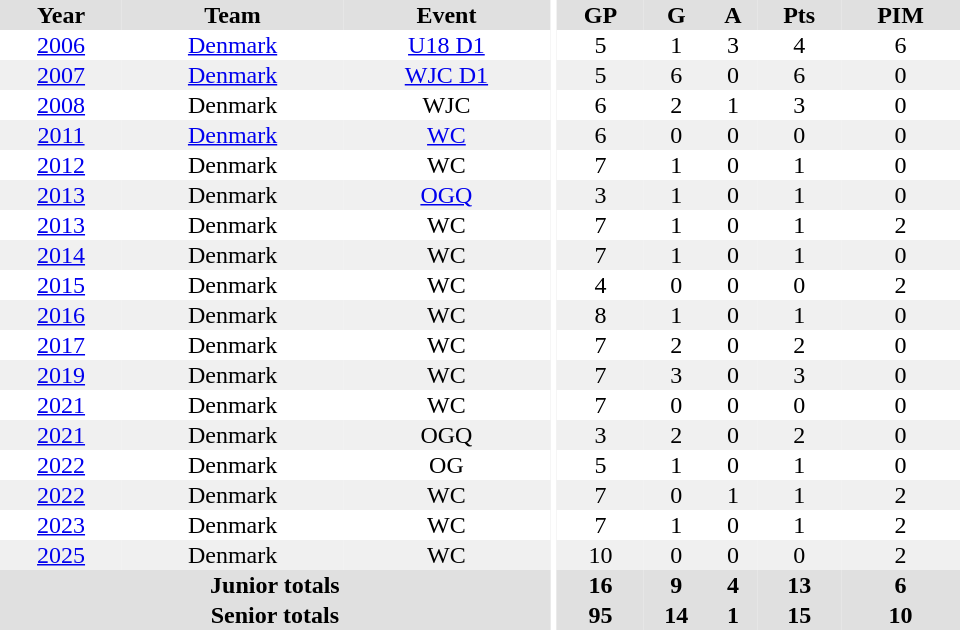<table border="0" cellpadding="1" cellspacing="0" ID="Table3" style="text-align:center; width:40em">
<tr ALIGN="center" bgcolor="#e0e0e0">
<th>Year</th>
<th>Team</th>
<th>Event</th>
<th rowspan="99" bgcolor="#ffffff"></th>
<th>GP</th>
<th>G</th>
<th>A</th>
<th>Pts</th>
<th>PIM</th>
</tr>
<tr>
<td><a href='#'>2006</a></td>
<td><a href='#'>Denmark</a></td>
<td><a href='#'>U18 D1</a></td>
<td>5</td>
<td>1</td>
<td>3</td>
<td>4</td>
<td>6</td>
</tr>
<tr bgcolor="#f0f0f0">
<td><a href='#'>2007</a></td>
<td><a href='#'>Denmark</a></td>
<td><a href='#'>WJC D1</a></td>
<td>5</td>
<td>6</td>
<td>0</td>
<td>6</td>
<td>0</td>
</tr>
<tr>
<td><a href='#'>2008</a></td>
<td>Denmark</td>
<td>WJC</td>
<td>6</td>
<td>2</td>
<td>1</td>
<td>3</td>
<td>0</td>
</tr>
<tr bgcolor="#f0f0f0">
<td><a href='#'>2011</a></td>
<td><a href='#'>Denmark</a></td>
<td><a href='#'>WC</a></td>
<td>6</td>
<td>0</td>
<td>0</td>
<td>0</td>
<td>0</td>
</tr>
<tr>
<td><a href='#'>2012</a></td>
<td>Denmark</td>
<td>WC</td>
<td>7</td>
<td>1</td>
<td>0</td>
<td>1</td>
<td>0</td>
</tr>
<tr bgcolor="#f0f0f0">
<td><a href='#'>2013</a></td>
<td>Denmark</td>
<td><a href='#'>OGQ</a></td>
<td>3</td>
<td>1</td>
<td>0</td>
<td>1</td>
<td>0</td>
</tr>
<tr>
<td><a href='#'>2013</a></td>
<td>Denmark</td>
<td>WC</td>
<td>7</td>
<td>1</td>
<td>0</td>
<td>1</td>
<td>2</td>
</tr>
<tr bgcolor="#f0f0f0">
<td><a href='#'>2014</a></td>
<td>Denmark</td>
<td>WC</td>
<td>7</td>
<td>1</td>
<td>0</td>
<td>1</td>
<td>0</td>
</tr>
<tr>
<td><a href='#'>2015</a></td>
<td>Denmark</td>
<td>WC</td>
<td>4</td>
<td>0</td>
<td>0</td>
<td>0</td>
<td>2</td>
</tr>
<tr bgcolor="#f0f0f0">
<td><a href='#'>2016</a></td>
<td>Denmark</td>
<td>WC</td>
<td>8</td>
<td>1</td>
<td>0</td>
<td>1</td>
<td>0</td>
</tr>
<tr>
<td><a href='#'>2017</a></td>
<td>Denmark</td>
<td>WC</td>
<td>7</td>
<td>2</td>
<td>0</td>
<td>2</td>
<td>0</td>
</tr>
<tr bgcolor="#f0f0f0">
<td><a href='#'>2019</a></td>
<td>Denmark</td>
<td>WC</td>
<td>7</td>
<td>3</td>
<td>0</td>
<td>3</td>
<td>0</td>
</tr>
<tr>
<td><a href='#'>2021</a></td>
<td>Denmark</td>
<td>WC</td>
<td>7</td>
<td>0</td>
<td>0</td>
<td>0</td>
<td>0</td>
</tr>
<tr bgcolor="#f0f0f0">
<td><a href='#'>2021</a></td>
<td>Denmark</td>
<td>OGQ</td>
<td>3</td>
<td>2</td>
<td>0</td>
<td>2</td>
<td>0</td>
</tr>
<tr>
<td><a href='#'>2022</a></td>
<td>Denmark</td>
<td>OG</td>
<td>5</td>
<td>1</td>
<td>0</td>
<td>1</td>
<td>0</td>
</tr>
<tr bgcolor="#f0f0f0">
<td><a href='#'>2022</a></td>
<td>Denmark</td>
<td>WC</td>
<td>7</td>
<td>0</td>
<td>1</td>
<td>1</td>
<td>2</td>
</tr>
<tr>
<td><a href='#'>2023</a></td>
<td>Denmark</td>
<td>WC</td>
<td>7</td>
<td>1</td>
<td>0</td>
<td>1</td>
<td>2</td>
</tr>
<tr bgcolor="#f0f0f0">
<td><a href='#'>2025</a></td>
<td>Denmark</td>
<td>WC</td>
<td>10</td>
<td>0</td>
<td>0</td>
<td>0</td>
<td>2</td>
</tr>
<tr bgcolor="#e0e0e0">
<th colspan="3">Junior totals</th>
<th>16</th>
<th>9</th>
<th>4</th>
<th>13</th>
<th>6</th>
</tr>
<tr bgcolor="#e0e0e0">
<th colspan="3">Senior totals</th>
<th>95</th>
<th>14</th>
<th>1</th>
<th>15</th>
<th>10</th>
</tr>
</table>
